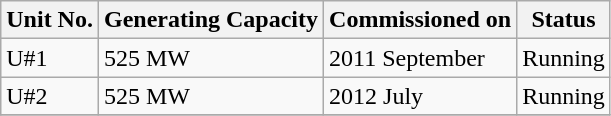<table class="wikitable">
<tr>
<th>Unit No.</th>
<th>Generating Capacity</th>
<th>Commissioned on</th>
<th>Status</th>
</tr>
<tr>
<td>U#1</td>
<td>525 MW</td>
<td>2011 September</td>
<td>Running</td>
</tr>
<tr>
<td>U#2</td>
<td>525 MW</td>
<td>2012 July</td>
<td>Running</td>
</tr>
<tr>
</tr>
</table>
